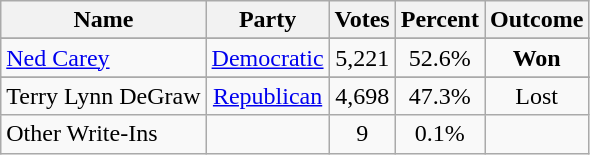<table class=wikitable style="text-align:center">
<tr>
<th>Name</th>
<th>Party</th>
<th>Votes</th>
<th>Percent</th>
<th>Outcome</th>
</tr>
<tr>
</tr>
<tr>
<td align=left><a href='#'>Ned Carey</a></td>
<td><a href='#'>Democratic</a></td>
<td>5,221</td>
<td>52.6%</td>
<td><strong>Won</strong></td>
</tr>
<tr>
</tr>
<tr>
<td align=left>Terry Lynn DeGraw</td>
<td><a href='#'>Republican</a></td>
<td>4,698</td>
<td>47.3%</td>
<td>Lost</td>
</tr>
<tr>
<td align=left>Other Write-Ins</td>
<td></td>
<td>9</td>
<td>0.1%</td>
<td></td>
</tr>
</table>
